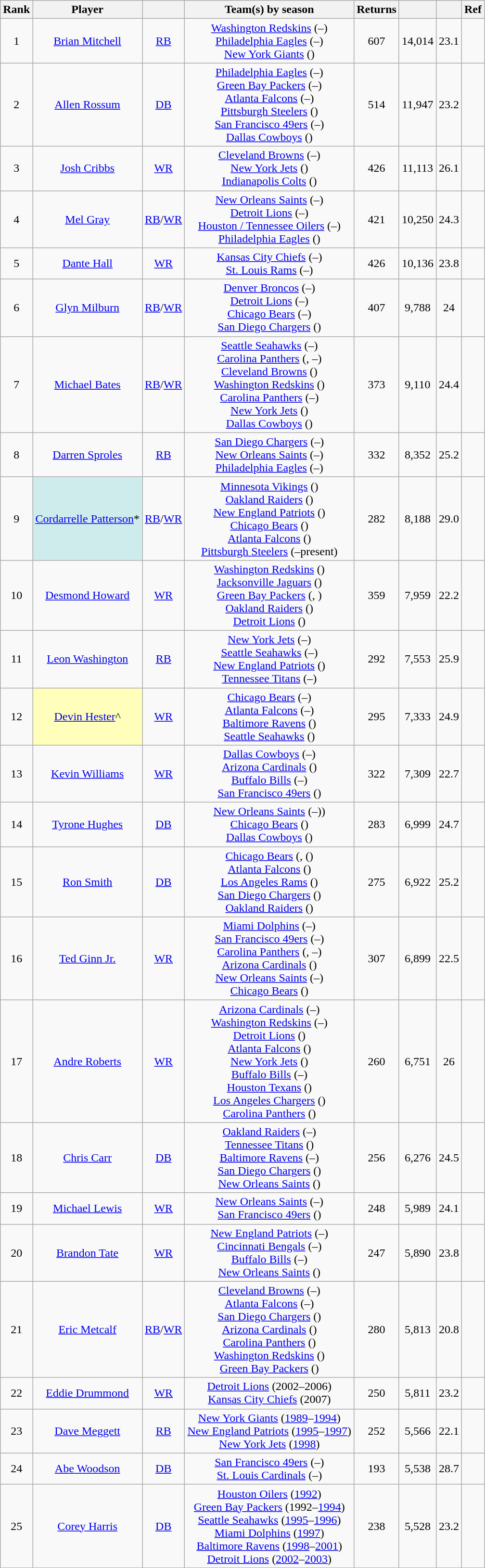<table class="wikitable sortable" style="text-align:center;">
<tr>
<th>Rank</th>
<th>Player</th>
<th></th>
<th>Team(s) by season</th>
<th>Returns</th>
<th></th>
<th></th>
<th>Ref</th>
</tr>
<tr>
<td>1</td>
<td><a href='#'>Brian Mitchell</a></td>
<td><a href='#'>RB</a></td>
<td><a href='#'>Washington Redskins</a> (–)<br><a href='#'>Philadelphia Eagles</a> (–)<br> <a href='#'>New York Giants</a> ()</td>
<td>607</td>
<td>14,014</td>
<td>23.1</td>
<td></td>
</tr>
<tr>
<td>2</td>
<td><a href='#'>Allen Rossum</a></td>
<td><a href='#'>DB</a></td>
<td><a href='#'>Philadelphia Eagles</a> (–)<br><a href='#'>Green Bay Packers</a> (–)<br><a href='#'>Atlanta Falcons</a> (–)<br><a href='#'>Pittsburgh Steelers</a> ()<br><a href='#'>San Francisco 49ers</a> (–)<br><a href='#'>Dallas Cowboys</a> ()</td>
<td>514</td>
<td>11,947</td>
<td>23.2</td>
<td></td>
</tr>
<tr>
<td>3</td>
<td><a href='#'>Josh Cribbs</a></td>
<td><a href='#'>WR</a></td>
<td><a href='#'>Cleveland Browns</a> (–)<br><a href='#'>New York Jets</a> ()<br><a href='#'>Indianapolis Colts</a> ()</td>
<td>426</td>
<td>11,113</td>
<td>26.1</td>
<td></td>
</tr>
<tr>
<td>4</td>
<td><a href='#'>Mel Gray</a></td>
<td><a href='#'>RB</a>/<a href='#'>WR</a></td>
<td><a href='#'>New Orleans Saints</a> (–)<br><a href='#'>Detroit Lions</a> (–)<br><a href='#'>Houston / Tennessee Oilers</a> (–)<br><a href='#'>Philadelphia Eagles</a> ()<br></td>
<td>421</td>
<td>10,250</td>
<td>24.3</td>
<td></td>
</tr>
<tr>
<td>5</td>
<td><a href='#'>Dante Hall</a></td>
<td><a href='#'>WR</a></td>
<td><a href='#'>Kansas City Chiefs</a> (–)<br><a href='#'>St. Louis Rams</a> (–)</td>
<td>426</td>
<td>10,136</td>
<td>23.8</td>
<td></td>
</tr>
<tr>
<td>6</td>
<td><a href='#'>Glyn Milburn</a></td>
<td><a href='#'>RB</a>/<a href='#'>WR</a></td>
<td><a href='#'>Denver Broncos</a> (–)<br><a href='#'>Detroit Lions</a> (–)<br><a href='#'>Chicago Bears</a> (–)<br><a href='#'>San Diego Chargers</a> ()</td>
<td>407</td>
<td>9,788</td>
<td>24</td>
<td></td>
</tr>
<tr>
<td>7</td>
<td><a href='#'>Michael Bates</a></td>
<td><a href='#'>RB</a>/<a href='#'>WR</a></td>
<td><a href='#'>Seattle Seahawks</a> (–)<br><a href='#'>Carolina Panthers</a> (, –)<br><a href='#'>Cleveland Browns</a> ()<br><a href='#'>Washington Redskins</a> ()<br><a href='#'>Carolina Panthers</a> (–)<br><a href='#'>New York Jets</a> ()<br><a href='#'>Dallas Cowboys</a> ()</td>
<td>373</td>
<td>9,110</td>
<td>24.4</td>
<td></td>
</tr>
<tr>
<td>8</td>
<td><a href='#'>Darren Sproles</a></td>
<td><a href='#'>RB</a></td>
<td><a href='#'>San Diego Chargers</a> (–)<br><a href='#'>New Orleans Saints</a> (–)<br><a href='#'>Philadelphia Eagles</a> (–)</td>
<td>332</td>
<td>8,352</td>
<td>25.2</td>
<td></td>
</tr>
<tr>
<td>9</td>
<td style="background:#cfecec;"><a href='#'>Cordarrelle Patterson</a>*</td>
<td><a href='#'>RB</a>/<a href='#'>WR</a></td>
<td><a href='#'>Minnesota Vikings</a> ()<br><a href='#'>Oakland Raiders</a> ()<br><a href='#'>New England Patriots</a> ()<br><a href='#'>Chicago Bears</a> ()<br><a href='#'>Atlanta Falcons</a> ()<br><a href='#'>Pittsburgh Steelers</a> (–present)</td>
<td>282</td>
<td>8,188</td>
<td>29.0</td>
<td></td>
</tr>
<tr>
<td>10</td>
<td><a href='#'>Desmond Howard</a></td>
<td><a href='#'>WR</a></td>
<td><a href='#'>Washington Redskins</a> ()<br><a href='#'>Jacksonville Jaguars</a> ()<br><a href='#'>Green Bay Packers</a> (, )<br><a href='#'>Oakland Raiders</a> ()<br><a href='#'>Detroit Lions</a> ()</td>
<td>359</td>
<td>7,959</td>
<td>22.2</td>
<td></td>
</tr>
<tr>
<td>11</td>
<td><a href='#'>Leon Washington</a></td>
<td><a href='#'>RB</a></td>
<td><a href='#'>New York Jets</a> (–)<br><a href='#'>Seattle Seahawks</a> (–)<br><a href='#'>New England Patriots</a> ()<br><a href='#'>Tennessee Titans</a> (–)</td>
<td>292</td>
<td>7,553</td>
<td>25.9</td>
<td></td>
</tr>
<tr>
<td>12</td>
<td style="background:#ffb;"><a href='#'>Devin Hester</a>^</td>
<td><a href='#'>WR</a></td>
<td><a href='#'>Chicago Bears</a> (–)<br><a href='#'>Atlanta Falcons</a> (–)<br><a href='#'>Baltimore Ravens</a> ()<br><a href='#'>Seattle Seahawks</a> ()</td>
<td>295</td>
<td>7,333</td>
<td>24.9</td>
<td></td>
</tr>
<tr>
<td>13</td>
<td><a href='#'>Kevin Williams</a></td>
<td><a href='#'>WR</a></td>
<td><a href='#'>Dallas Cowboys</a> (–)<br><a href='#'>Arizona Cardinals</a> ()<br><a href='#'>Buffalo Bills</a> (–)<br><a href='#'>San Francisco 49ers</a> ()</td>
<td>322</td>
<td>7,309</td>
<td>22.7</td>
<td></td>
</tr>
<tr>
<td>14</td>
<td><a href='#'>Tyrone Hughes</a></td>
<td><a href='#'>DB</a></td>
<td><a href='#'>New Orleans Saints</a> (–))<br><a href='#'>Chicago Bears</a> ()<br><a href='#'>Dallas Cowboys</a> ()</td>
<td>283</td>
<td>6,999</td>
<td>24.7</td>
<td></td>
</tr>
<tr>
<td>15</td>
<td><a href='#'>Ron Smith</a></td>
<td><a href='#'>DB</a></td>
<td><a href='#'>Chicago Bears</a> (, ()<br><a href='#'>Atlanta Falcons</a> ()<br><a href='#'>Los Angeles Rams</a> ()<br><a href='#'>San Diego Chargers</a> ()<br><a href='#'>Oakland Raiders</a> ()</td>
<td>275</td>
<td>6,922</td>
<td>25.2</td>
<td></td>
</tr>
<tr>
<td>16</td>
<td><a href='#'>Ted Ginn Jr.</a></td>
<td><a href='#'>WR</a></td>
<td><a href='#'>Miami Dolphins</a> (–)<br><a href='#'>San Francisco 49ers</a> (–)<br><a href='#'>Carolina Panthers</a> (, –)<br><a href='#'>Arizona Cardinals</a> ()<br><a href='#'>New Orleans Saints</a> (–)<br><a href='#'>Chicago Bears</a> ()</td>
<td>307</td>
<td>6,899</td>
<td>22.5</td>
<td></td>
</tr>
<tr>
<td>17</td>
<td><a href='#'>Andre Roberts</a></td>
<td><a href='#'>WR</a></td>
<td><a href='#'>Arizona Cardinals</a> (–)<br><a href='#'>Washington Redskins</a> (–)<br><a href='#'>Detroit Lions</a> ()<br><a href='#'>Atlanta Falcons</a> ()<br><a href='#'>New York Jets</a> ()<br><a href='#'>Buffalo Bills</a> (–)<br><a href='#'>Houston Texans</a> ()<br><a href='#'>Los Angeles Chargers</a> ()<br><a href='#'>Carolina Panthers</a> ()<br></td>
<td>260</td>
<td>6,751</td>
<td>26</td>
<td></td>
</tr>
<tr>
<td>18</td>
<td><a href='#'>Chris Carr</a></td>
<td><a href='#'>DB</a></td>
<td><a href='#'>Oakland Raiders</a> (–)<br><a href='#'>Tennessee Titans</a> ()<br><a href='#'>Baltimore Ravens</a> (–)<br><a href='#'>San Diego Chargers</a> ()<br><a href='#'>New Orleans Saints</a> ()</td>
<td>256</td>
<td>6,276</td>
<td>24.5</td>
<td></td>
</tr>
<tr>
<td>19</td>
<td><a href='#'>Michael Lewis</a></td>
<td><a href='#'>WR</a></td>
<td><a href='#'>New Orleans Saints</a> (–)<br><a href='#'>San Francisco 49ers</a> ()</td>
<td>248</td>
<td>5,989</td>
<td>24.1</td>
<td></td>
</tr>
<tr>
<td>20</td>
<td><a href='#'>Brandon Tate</a></td>
<td><a href='#'>WR</a></td>
<td><a href='#'>New England Patriots</a> (–)<br><a href='#'>Cincinnati Bengals</a>  (–)<br><a href='#'>Buffalo Bills</a> (–)<br><a href='#'>New Orleans Saints</a> ()</td>
<td>247</td>
<td>5,890</td>
<td>23.8</td>
<td></td>
</tr>
<tr>
<td>21</td>
<td><a href='#'>Eric Metcalf</a></td>
<td><a href='#'>RB</a>/<a href='#'>WR</a></td>
<td><a href='#'>Cleveland Browns</a> (–)<br><a href='#'>Atlanta Falcons</a> (–)<br><a href='#'>San Diego Chargers</a> ()<br><a href='#'>Arizona Cardinals</a> ()<br><a href='#'>Carolina Panthers</a> ()<br><a href='#'>Washington Redskins</a> ()<br><a href='#'>Green Bay Packers</a> ()</td>
<td>280</td>
<td>5,813</td>
<td>20.8</td>
<td></td>
</tr>
<tr>
<td>22</td>
<td><a href='#'>Eddie Drummond</a></td>
<td><a href='#'>WR</a></td>
<td><a href='#'>Detroit Lions</a> (2002–2006)<br><a href='#'>Kansas City Chiefs</a> (2007)</td>
<td>250</td>
<td>5,811</td>
<td>23.2</td>
<td></td>
</tr>
<tr>
<td>23</td>
<td><a href='#'>Dave Meggett</a></td>
<td><a href='#'>RB</a></td>
<td><a href='#'>New York Giants</a> (<a href='#'>1989</a>–<a href='#'>1994</a>)<br><a href='#'>New England Patriots</a> (<a href='#'>1995</a>–<a href='#'>1997</a>)<br><a href='#'>New York Jets</a> (<a href='#'>1998</a>)</td>
<td>252</td>
<td>5,566</td>
<td>22.1</td>
<td></td>
</tr>
<tr>
<td>24</td>
<td><a href='#'>Abe Woodson</a></td>
<td><a href='#'>DB</a></td>
<td><a href='#'>San Francisco 49ers</a> (–)<br><a href='#'>St. Louis Cardinals</a> (–)</td>
<td>193</td>
<td>5,538</td>
<td>28.7</td>
<td></td>
</tr>
<tr>
<td>25</td>
<td><a href='#'>Corey Harris</a></td>
<td><a href='#'>DB</a></td>
<td><a href='#'>Houston Oilers</a> (<a href='#'>1992</a>)<br><a href='#'>Green Bay Packers</a> (1992–<a href='#'>1994</a>)<br><a href='#'>Seattle Seahawks</a> (<a href='#'>1995</a>–<a href='#'>1996</a>)<br><a href='#'>Miami Dolphins</a> (<a href='#'>1997</a>)<br><a href='#'>Baltimore Ravens</a> (<a href='#'>1998</a>–<a href='#'>2001</a>)<br><a href='#'>Detroit Lions</a> (<a href='#'>2002</a>–<a href='#'>2003</a>)</td>
<td>238</td>
<td>5,528</td>
<td>23.2</td>
<td></td>
</tr>
</table>
